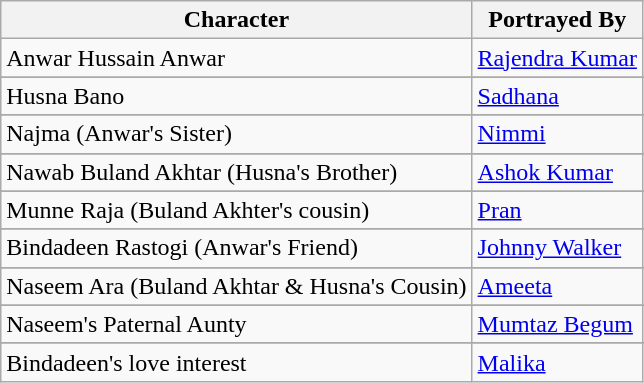<table class="wikitable">
<tr>
<th Rowspan=1>Character</th>
<th colspan="2">Portrayed By</th>
</tr>
<tr>
<td>Anwar Hussain Anwar</td>
<td><a href='#'>Rajendra Kumar</a></td>
</tr>
<tr>
</tr>
<tr>
<td>Husna Bano</td>
<td><a href='#'>Sadhana</a></td>
</tr>
<tr>
</tr>
<tr>
<td>Najma (Anwar's Sister)</td>
<td><a href='#'>Nimmi</a></td>
</tr>
<tr>
</tr>
<tr>
<td>Nawab Buland Akhtar (Husna's Brother)</td>
<td><a href='#'>Ashok Kumar</a></td>
</tr>
<tr>
</tr>
<tr>
<td>Munne Raja (Buland Akhter's cousin)</td>
<td><a href='#'>Pran</a></td>
</tr>
<tr>
</tr>
<tr>
<td>Bindadeen Rastogi (Anwar's Friend)</td>
<td><a href='#'>Johnny Walker</a></td>
</tr>
<tr>
</tr>
<tr>
<td>Naseem Ara (Buland Akhtar & Husna's Cousin)</td>
<td><a href='#'>Ameeta</a></td>
</tr>
<tr>
</tr>
<tr>
<td>Naseem's Paternal Aunty</td>
<td><a href='#'>Mumtaz Begum</a></td>
</tr>
<tr>
</tr>
<tr>
<td>Bindadeen's love interest</td>
<td><a href='#'>Malika</a></td>
</tr>
</table>
